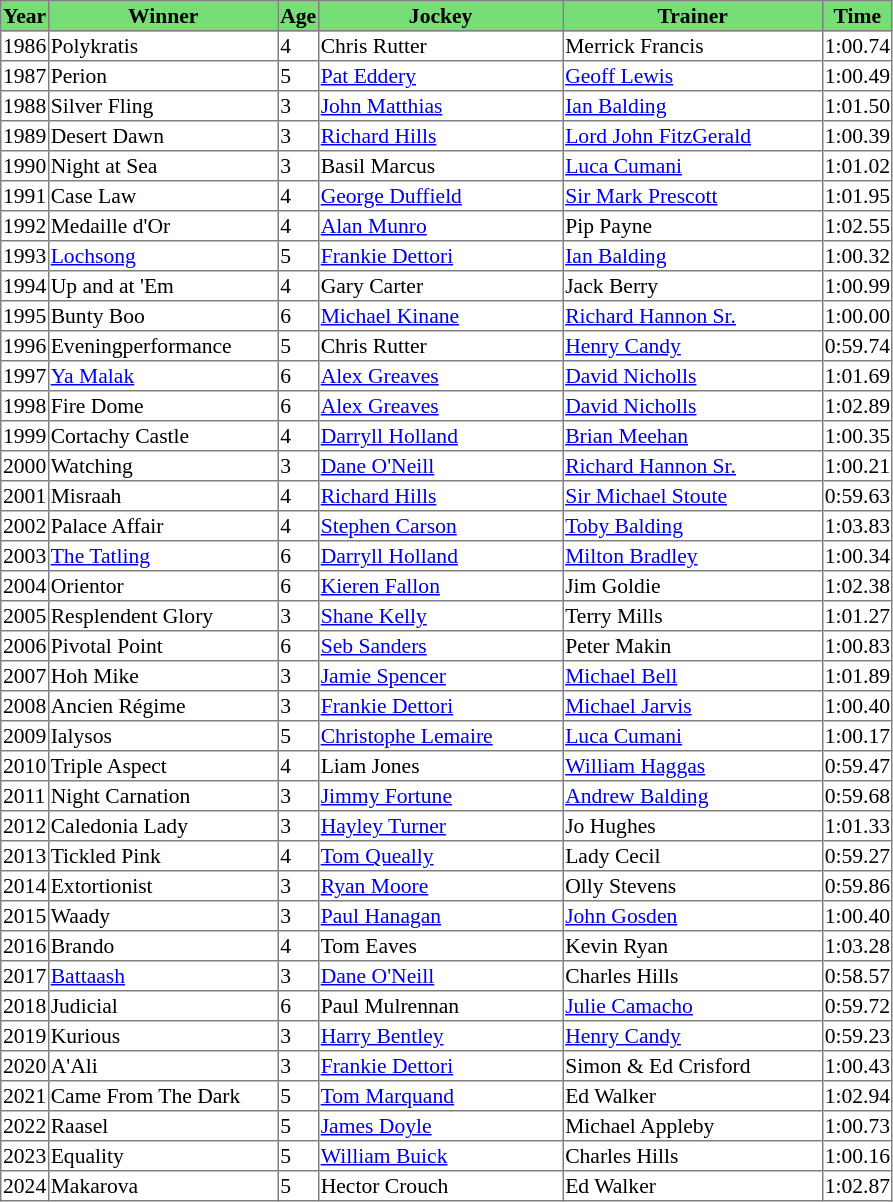<table class = "sortable" | border="1" style="border-collapse: collapse; font-size:90%">
<tr bgcolor="#77dd77" align="center">
<th>Year</th>
<th>Winner</th>
<th>Age</th>
<th>Jockey</th>
<th>Trainer</th>
<th>Time</th>
</tr>
<tr>
<td>1986</td>
<td width=150px>Polykratis</td>
<td>4</td>
<td width=160px>Chris Rutter</td>
<td width=170px>Merrick Francis</td>
<td>1:00.74</td>
</tr>
<tr>
<td>1987</td>
<td>Perion</td>
<td>5</td>
<td><a href='#'>Pat Eddery</a></td>
<td><a href='#'>Geoff Lewis</a></td>
<td>1:00.49</td>
</tr>
<tr>
<td>1988</td>
<td>Silver Fling</td>
<td>3</td>
<td><a href='#'>John Matthias</a></td>
<td><a href='#'>Ian Balding</a></td>
<td>1:01.50</td>
</tr>
<tr>
<td>1989</td>
<td>Desert Dawn</td>
<td>3</td>
<td><a href='#'>Richard Hills</a></td>
<td><a href='#'>Lord John FitzGerald</a></td>
<td>1:00.39</td>
</tr>
<tr>
<td>1990</td>
<td>Night at Sea</td>
<td>3</td>
<td>Basil Marcus</td>
<td><a href='#'>Luca Cumani</a></td>
<td>1:01.02</td>
</tr>
<tr>
<td>1991</td>
<td>Case Law</td>
<td>4</td>
<td><a href='#'>George Duffield</a></td>
<td><a href='#'>Sir Mark Prescott</a></td>
<td>1:01.95</td>
</tr>
<tr>
<td>1992</td>
<td>Medaille d'Or</td>
<td>4</td>
<td><a href='#'>Alan Munro</a></td>
<td>Pip Payne</td>
<td>1:02.55</td>
</tr>
<tr>
<td>1993</td>
<td><a href='#'>Lochsong</a></td>
<td>5</td>
<td><a href='#'>Frankie Dettori</a></td>
<td><a href='#'>Ian Balding</a></td>
<td>1:00.32</td>
</tr>
<tr>
<td>1994</td>
<td>Up and at 'Em</td>
<td>4</td>
<td>Gary Carter</td>
<td>Jack Berry</td>
<td>1:00.99</td>
</tr>
<tr>
<td>1995</td>
<td>Bunty Boo</td>
<td>6</td>
<td><a href='#'>Michael Kinane</a></td>
<td><a href='#'>Richard Hannon Sr.</a></td>
<td>1:00.00</td>
</tr>
<tr>
<td>1996</td>
<td>Eveningperformance</td>
<td>5</td>
<td>Chris Rutter</td>
<td><a href='#'>Henry Candy</a></td>
<td>0:59.74</td>
</tr>
<tr>
<td>1997</td>
<td><a href='#'>Ya Malak</a></td>
<td>6</td>
<td><a href='#'>Alex Greaves</a></td>
<td><a href='#'>David Nicholls</a></td>
<td>1:01.69</td>
</tr>
<tr>
<td>1998</td>
<td>Fire Dome</td>
<td>6</td>
<td><a href='#'>Alex Greaves</a></td>
<td><a href='#'>David Nicholls</a></td>
<td>1:02.89</td>
</tr>
<tr>
<td>1999</td>
<td>Cortachy Castle</td>
<td>4</td>
<td><a href='#'>Darryll Holland</a></td>
<td><a href='#'>Brian Meehan</a></td>
<td>1:00.35</td>
</tr>
<tr>
<td>2000</td>
<td>Watching</td>
<td>3</td>
<td><a href='#'>Dane O'Neill</a></td>
<td><a href='#'>Richard Hannon Sr.</a></td>
<td>1:00.21</td>
</tr>
<tr>
<td>2001</td>
<td>Misraah</td>
<td>4</td>
<td><a href='#'>Richard Hills</a></td>
<td><a href='#'>Sir Michael Stoute</a></td>
<td>0:59.63</td>
</tr>
<tr>
<td>2002</td>
<td>Palace Affair</td>
<td>4</td>
<td><a href='#'>Stephen Carson</a></td>
<td><a href='#'>Toby Balding</a></td>
<td>1:03.83</td>
</tr>
<tr>
<td>2003</td>
<td><a href='#'>The Tatling</a></td>
<td>6</td>
<td><a href='#'>Darryll Holland</a></td>
<td><a href='#'>Milton Bradley</a></td>
<td>1:00.34</td>
</tr>
<tr>
<td>2004</td>
<td>Orientor</td>
<td>6</td>
<td><a href='#'>Kieren Fallon</a></td>
<td>Jim Goldie</td>
<td>1:02.38</td>
</tr>
<tr>
<td>2005</td>
<td>Resplendent Glory</td>
<td>3</td>
<td><a href='#'>Shane Kelly</a></td>
<td>Terry Mills</td>
<td>1:01.27</td>
</tr>
<tr>
<td>2006</td>
<td>Pivotal Point</td>
<td>6</td>
<td><a href='#'>Seb Sanders</a></td>
<td>Peter Makin</td>
<td>1:00.83</td>
</tr>
<tr>
<td>2007</td>
<td>Hoh Mike</td>
<td>3</td>
<td><a href='#'>Jamie Spencer</a></td>
<td><a href='#'>Michael Bell</a></td>
<td>1:01.89</td>
</tr>
<tr>
<td>2008</td>
<td>Ancien Régime</td>
<td>3</td>
<td><a href='#'>Frankie Dettori</a></td>
<td><a href='#'>Michael Jarvis</a></td>
<td>1:00.40</td>
</tr>
<tr>
<td>2009</td>
<td>Ialysos</td>
<td>5</td>
<td><a href='#'>Christophe Lemaire</a></td>
<td><a href='#'>Luca Cumani</a></td>
<td>1:00.17</td>
</tr>
<tr>
<td>2010</td>
<td>Triple Aspect</td>
<td>4</td>
<td>Liam Jones</td>
<td><a href='#'>William Haggas</a></td>
<td>0:59.47</td>
</tr>
<tr>
<td>2011</td>
<td>Night Carnation</td>
<td>3</td>
<td><a href='#'>Jimmy Fortune</a></td>
<td><a href='#'>Andrew Balding</a></td>
<td>0:59.68</td>
</tr>
<tr>
<td>2012</td>
<td>Caledonia Lady</td>
<td>3</td>
<td><a href='#'>Hayley Turner</a></td>
<td>Jo Hughes</td>
<td>1:01.33</td>
</tr>
<tr>
<td>2013</td>
<td>Tickled Pink</td>
<td>4</td>
<td><a href='#'>Tom Queally</a></td>
<td>Lady Cecil</td>
<td>0:59.27</td>
</tr>
<tr>
<td>2014</td>
<td>Extortionist</td>
<td>3</td>
<td><a href='#'>Ryan Moore</a></td>
<td>Olly Stevens</td>
<td>0:59.86</td>
</tr>
<tr>
<td>2015</td>
<td>Waady</td>
<td>3</td>
<td><a href='#'>Paul Hanagan</a></td>
<td><a href='#'>John Gosden</a></td>
<td>1:00.40</td>
</tr>
<tr>
<td>2016</td>
<td>Brando</td>
<td>4</td>
<td>Tom Eaves</td>
<td>Kevin Ryan</td>
<td>1:03.28</td>
</tr>
<tr>
<td>2017</td>
<td><a href='#'>Battaash</a></td>
<td>3</td>
<td><a href='#'>Dane O'Neill</a></td>
<td>Charles Hills</td>
<td>0:58.57</td>
</tr>
<tr>
<td>2018</td>
<td>Judicial</td>
<td>6</td>
<td>Paul Mulrennan</td>
<td><a href='#'>Julie Camacho</a></td>
<td>0:59.72</td>
</tr>
<tr>
<td>2019</td>
<td>Kurious</td>
<td>3</td>
<td><a href='#'>Harry Bentley</a></td>
<td><a href='#'>Henry Candy</a></td>
<td>0:59.23</td>
</tr>
<tr>
<td>2020</td>
<td>A'Ali</td>
<td>3</td>
<td><a href='#'>Frankie Dettori</a></td>
<td>Simon & Ed Crisford</td>
<td>1:00.43</td>
</tr>
<tr>
<td>2021</td>
<td>Came From The Dark</td>
<td>5</td>
<td><a href='#'>Tom Marquand</a></td>
<td>Ed Walker</td>
<td>1:02.94</td>
</tr>
<tr>
<td>2022</td>
<td>Raasel</td>
<td>5</td>
<td><a href='#'>James Doyle</a></td>
<td>Michael Appleby</td>
<td>1:00.73</td>
</tr>
<tr>
<td>2023</td>
<td>Equality</td>
<td>5</td>
<td><a href='#'>William Buick</a></td>
<td>Charles Hills</td>
<td>1:00.16</td>
</tr>
<tr>
<td>2024</td>
<td>Makarova</td>
<td>5</td>
<td>Hector Crouch</td>
<td>Ed Walker</td>
<td>1:02.87</td>
</tr>
</table>
